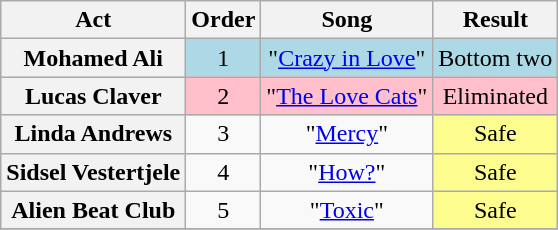<table class="wikitable plainrowheaders" style="text-align:center;">
<tr>
<th scope="col">Act</th>
<th scope="col">Order</th>
<th scope="col">Song</th>
<th scope="col">Result</th>
</tr>
<tr style="background:lightblue;">
<th scope=row>Mohamed Ali</th>
<td>1</td>
<td>"<a href='#'>Crazy in Love</a>"</td>
<td>Bottom two</td>
</tr>
<tr style="background:pink;">
<th scope=row>Lucas Claver</th>
<td>2</td>
<td>"<a href='#'>The Love Cats</a>"</td>
<td>Eliminated</td>
</tr>
<tr>
<th scope=row>Linda Andrews</th>
<td>3</td>
<td>"<a href='#'>Mercy</a>"</td>
<td style="background:#fdfc8f;">Safe</td>
</tr>
<tr>
<th scope=row>Sidsel Vestertjele</th>
<td>4</td>
<td>"<a href='#'>How?</a>"</td>
<td style="background:#fdfc8f;">Safe</td>
</tr>
<tr>
<th scope=row>Alien Beat Club</th>
<td>5</td>
<td>"<a href='#'>Toxic</a>"</td>
<td style="background:#fdfc8f;">Safe</td>
</tr>
<tr>
</tr>
</table>
